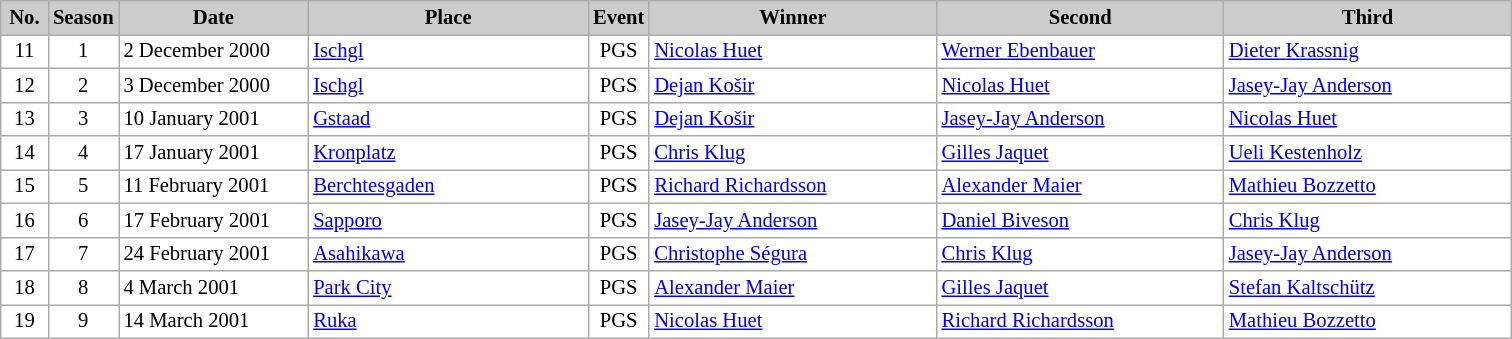<table class="wikitable plainrowheaders" style="background:#fff; font-size:86%; border:grey solid 1px; border-collapse:collapse;">
<tr style="background:#ccc; text-align:center;">
<th scope="col" style="background:#ccc; width:25px;">No.</th>
<th scope="col" style="background:#ccc; width:30px;">Season</th>
<th scope="col" style="background:#ccc; width:120px;">Date</th>
<th scope="col" style="background:#ccc; width:180px;">Place</th>
<th scope="col" style="background:#ccc; width:15px;">Event</th>
<th scope="col" style="background:#ccc; width:185px;">Winner</th>
<th scope="col" style="background:#ccc; width:185px;">Second</th>
<th scope="col" style="background:#ccc; width:185px;">Third</th>
</tr>
<tr>
<td align=center>11</td>
<td align=center>1</td>
<td>2 December 2000</td>
<td> <a href='#'>Ischgl</a></td>
<td align=center>PGS</td>
<td> <a href='#'>Nicolas Huet</a></td>
<td> <a href='#'>Werner Ebenbauer</a></td>
<td> <a href='#'>Dieter Krassnig</a></td>
</tr>
<tr>
<td align=center>12</td>
<td align=center>2</td>
<td>3 December 2000</td>
<td> <a href='#'>Ischgl</a></td>
<td align=center>PGS</td>
<td> <a href='#'>Dejan Košir</a></td>
<td> <a href='#'>Nicolas Huet</a></td>
<td> <a href='#'>Jasey-Jay Anderson</a></td>
</tr>
<tr>
<td align=center>13</td>
<td align=center>3</td>
<td>10 January 2001</td>
<td> <a href='#'>Gstaad</a></td>
<td align=center>PGS</td>
<td> <a href='#'>Dejan Košir</a></td>
<td> <a href='#'>Jasey-Jay Anderson</a></td>
<td> <a href='#'>Nicolas Huet</a></td>
</tr>
<tr>
<td align=center>14</td>
<td align=center>4</td>
<td>17 January 2001</td>
<td> <a href='#'>Kronplatz</a></td>
<td align=center>PGS</td>
<td> <a href='#'>Chris Klug</a></td>
<td> <a href='#'>Gilles Jaquet</a></td>
<td> <a href='#'>Ueli Kestenholz</a></td>
</tr>
<tr>
<td align=center>15</td>
<td align=center>5</td>
<td>11 February 2001</td>
<td> <a href='#'>Berchtesgaden</a></td>
<td align=center>PGS</td>
<td> <a href='#'>Richard Richardsson</a></td>
<td> <a href='#'>Alexander Maier</a></td>
<td> <a href='#'>Mathieu Bozzetto</a></td>
</tr>
<tr>
<td align=center>16</td>
<td align=center>6</td>
<td>17 February 2001</td>
<td> <a href='#'>Sapporo</a></td>
<td align=center>PGS</td>
<td> <a href='#'>Jasey-Jay Anderson</a></td>
<td> <a href='#'>Daniel Biveson</a></td>
<td> <a href='#'>Chris Klug</a></td>
</tr>
<tr>
<td align=center>17</td>
<td align=center>7</td>
<td>24 February 2001</td>
<td> <a href='#'>Asahikawa</a></td>
<td align=center>PGS</td>
<td> <a href='#'>Christophe Ségura</a></td>
<td> <a href='#'>Chris Klug</a></td>
<td> <a href='#'>Jasey-Jay Anderson</a></td>
</tr>
<tr>
<td align=center>18</td>
<td align=center>8</td>
<td>4 March 2001</td>
<td> <a href='#'>Park City</a></td>
<td align=center>PGS</td>
<td> <a href='#'>Alexander Maier</a></td>
<td> <a href='#'>Gilles Jaquet</a></td>
<td> <a href='#'>Stefan Kaltschütz</a></td>
</tr>
<tr>
<td align=center>19</td>
<td align=center>9</td>
<td>14 March 2001</td>
<td> <a href='#'>Ruka</a></td>
<td align=center>PGS</td>
<td> <a href='#'>Nicolas Huet</a></td>
<td> <a href='#'>Richard Richardsson</a></td>
<td> <a href='#'>Mathieu Bozzetto</a></td>
</tr>
</table>
